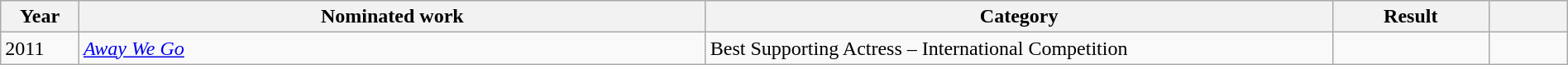<table class="wikitable" style="width:100%;">
<tr>
<th style="width:5%;">Year</th>
<th style="width:40%;">Nominated work</th>
<th style="width:40%;">Category</th>
<th style="width:10%;">Result</th>
<th style="width:5%;"></th>
</tr>
<tr>
<td>2011</td>
<td><em><a href='#'>Away We Go</a></em></td>
<td>Best Supporting Actress – International Competition</td>
<td></td>
<td style="text-align:center;"></td>
</tr>
</table>
